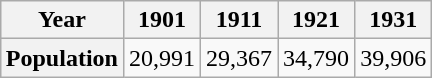<table class="wikitable" style="margin:auto;">
<tr>
<th>Year</th>
<th>1901</th>
<th>1911</th>
<th>1921</th>
<th>1931</th>
</tr>
<tr>
<th>Population</th>
<td>20,991</td>
<td>29,367</td>
<td>34,790</td>
<td>39,906</td>
</tr>
</table>
